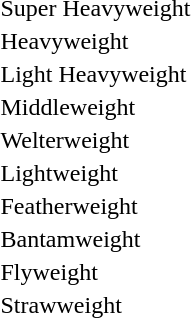<table>
<tr>
<td>Super Heavyweight</td>
<td></td>
<td></td>
<td></td>
<td></td>
</tr>
<tr>
<td>Heavyweight</td>
<td></td>
<td></td>
<td></td>
<td></td>
</tr>
<tr>
<td>Light Heavyweight</td>
<td></td>
<td></td>
<td></td>
<td></td>
</tr>
<tr>
<td>Middleweight</td>
<td></td>
<td></td>
<td></td>
<td></td>
</tr>
<tr>
<td>Welterweight</td>
<td></td>
<td></td>
<td></td>
<td></td>
</tr>
<tr>
<td>Lightweight</td>
<td></td>
<td></td>
<td></td>
<td></td>
</tr>
<tr>
<td>Featherweight</td>
<td></td>
<td></td>
<td></td>
<td></td>
</tr>
<tr>
<td>Bantamweight</td>
<td></td>
<td></td>
<td></td>
<td></td>
</tr>
<tr>
<td>Flyweight</td>
<td></td>
<td></td>
<td></td>
<td></td>
</tr>
<tr>
<td>Strawweight</td>
<td></td>
<td></td>
<td></td>
<td></td>
</tr>
</table>
